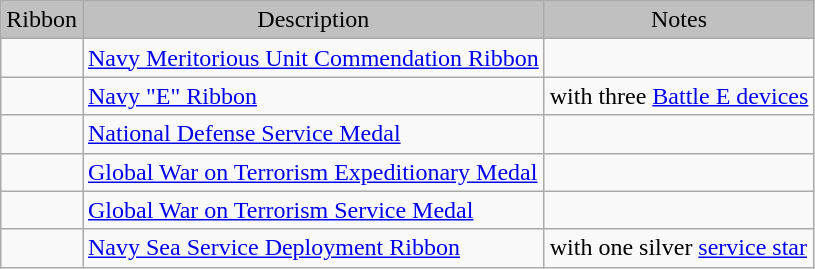<table class="wikitable">
<tr style="text-align:center; background:silver;">
<td>Ribbon</td>
<td style="background:silver; text-align:center;">Description</td>
<td style="background:silver; text-align:center;">Notes</td>
</tr>
<tr>
<td></td>
<td><a href='#'>Navy Meritorious Unit Commendation Ribbon</a></td>
<td></td>
</tr>
<tr>
<td></td>
<td><a href='#'>Navy "E" Ribbon</a></td>
<td>with three <a href='#'>Battle E devices</a></td>
</tr>
<tr>
<td></td>
<td><a href='#'>National Defense Service Medal</a></td>
<td></td>
</tr>
<tr>
<td></td>
<td><a href='#'>Global War on Terrorism Expeditionary Medal</a></td>
<td></td>
</tr>
<tr>
<td></td>
<td><a href='#'>Global War on Terrorism Service Medal</a></td>
<td></td>
</tr>
<tr>
<td></td>
<td><a href='#'>Navy Sea Service Deployment Ribbon</a></td>
<td>with one silver <a href='#'>service star</a></td>
</tr>
</table>
